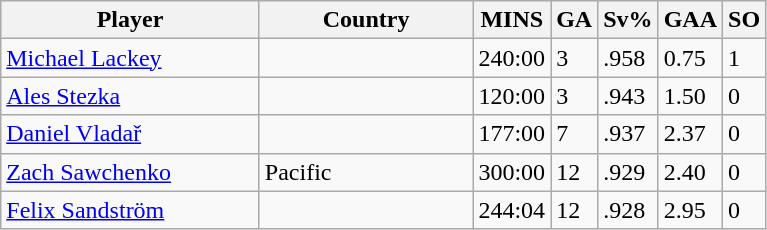<table class="wikitable">
<tr>
<th width=165>Player</th>
<th width=135>Country</th>
<th width=20>MINS</th>
<th width=20>GA</th>
<th width=20>Sv%</th>
<th width=20>GAA</th>
<th width=20>SO</th>
</tr>
<tr>
<td><a href='#'>Michael Lackey</a></td>
<td></td>
<td>240:00</td>
<td>3</td>
<td>.958</td>
<td>0.75</td>
<td>1</td>
</tr>
<tr>
<td><a href='#'>Ales Stezka</a></td>
<td></td>
<td>120:00</td>
<td>3</td>
<td>.943</td>
<td>1.50</td>
<td>0</td>
</tr>
<tr>
<td><a href='#'>Daniel Vladař</a></td>
<td></td>
<td>177:00</td>
<td>7</td>
<td>.937</td>
<td>2.37</td>
<td>0</td>
</tr>
<tr>
<td><a href='#'>Zach Sawchenko</a></td>
<td> Pacific</td>
<td>300:00</td>
<td>12</td>
<td>.929</td>
<td>2.40</td>
<td>0</td>
</tr>
<tr>
<td><a href='#'>Felix Sandström</a></td>
<td></td>
<td>244:04</td>
<td>12</td>
<td>.928</td>
<td>2.95</td>
<td>0</td>
</tr>
</table>
